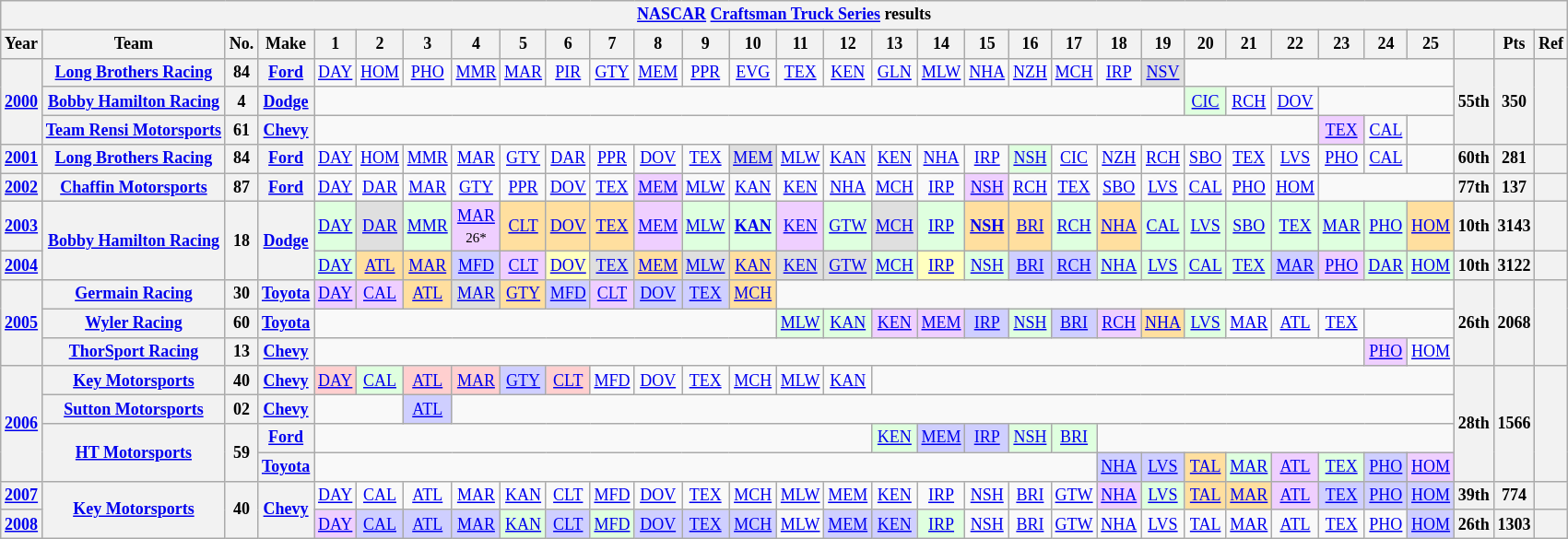<table class="wikitable" style="text-align:center; font-size:75%">
<tr>
<th colspan=45><a href='#'>NASCAR</a> <a href='#'>Craftsman Truck Series</a> results</th>
</tr>
<tr>
<th>Year</th>
<th>Team</th>
<th>No.</th>
<th>Make</th>
<th>1</th>
<th>2</th>
<th>3</th>
<th>4</th>
<th>5</th>
<th>6</th>
<th>7</th>
<th>8</th>
<th>9</th>
<th>10</th>
<th>11</th>
<th>12</th>
<th>13</th>
<th>14</th>
<th>15</th>
<th>16</th>
<th>17</th>
<th>18</th>
<th>19</th>
<th>20</th>
<th>21</th>
<th>22</th>
<th>23</th>
<th>24</th>
<th>25</th>
<th></th>
<th>Pts</th>
<th>Ref</th>
</tr>
<tr>
<th rowspan=3><a href='#'>2000</a></th>
<th><a href='#'>Long Brothers Racing</a></th>
<th>84</th>
<th><a href='#'>Ford</a></th>
<td><a href='#'>DAY</a></td>
<td><a href='#'>HOM</a></td>
<td><a href='#'>PHO</a></td>
<td><a href='#'>MMR</a></td>
<td><a href='#'>MAR</a></td>
<td><a href='#'>PIR</a></td>
<td><a href='#'>GTY</a></td>
<td><a href='#'>MEM</a></td>
<td><a href='#'>PPR</a></td>
<td><a href='#'>EVG</a></td>
<td><a href='#'>TEX</a></td>
<td><a href='#'>KEN</a></td>
<td><a href='#'>GLN</a></td>
<td><a href='#'>MLW</a></td>
<td><a href='#'>NHA</a></td>
<td><a href='#'>NZH</a></td>
<td><a href='#'>MCH</a></td>
<td><a href='#'>IRP</a></td>
<td style="background:#DFDFDF;"><a href='#'>NSV</a><br></td>
<td colspan=6></td>
<th rowspan=3>55th</th>
<th rowspan=3>350</th>
<th rowspan=3></th>
</tr>
<tr>
<th><a href='#'>Bobby Hamilton Racing</a></th>
<th>4</th>
<th><a href='#'>Dodge</a></th>
<td colspan=19></td>
<td style="background:#DFFFDF;"><a href='#'>CIC</a><br></td>
<td><a href='#'>RCH</a></td>
<td><a href='#'>DOV</a></td>
<td colspan=3></td>
</tr>
<tr>
<th><a href='#'>Team Rensi Motorsports</a></th>
<th>61</th>
<th><a href='#'>Chevy</a></th>
<td colspan=22></td>
<td style="background:#EFCFFF;"><a href='#'>TEX</a><br></td>
<td><a href='#'>CAL</a></td>
<td></td>
</tr>
<tr>
<th><a href='#'>2001</a></th>
<th><a href='#'>Long Brothers Racing</a></th>
<th>84</th>
<th><a href='#'>Ford</a></th>
<td><a href='#'>DAY</a></td>
<td><a href='#'>HOM</a></td>
<td><a href='#'>MMR</a></td>
<td><a href='#'>MAR</a></td>
<td><a href='#'>GTY</a></td>
<td><a href='#'>DAR</a></td>
<td><a href='#'>PPR</a></td>
<td><a href='#'>DOV</a></td>
<td><a href='#'>TEX</a></td>
<td style="background:#DFDFDF;"><a href='#'>MEM</a><br></td>
<td><a href='#'>MLW</a></td>
<td><a href='#'>KAN</a></td>
<td><a href='#'>KEN</a></td>
<td><a href='#'>NHA</a></td>
<td><a href='#'>IRP</a></td>
<td style="background:#DFFFDF;"><a href='#'>NSH</a><br></td>
<td><a href='#'>CIC</a></td>
<td><a href='#'>NZH</a></td>
<td><a href='#'>RCH</a></td>
<td><a href='#'>SBO</a></td>
<td><a href='#'>TEX</a></td>
<td><a href='#'>LVS</a></td>
<td><a href='#'>PHO</a></td>
<td><a href='#'>CAL</a></td>
<td></td>
<th>60th</th>
<th>281</th>
<th></th>
</tr>
<tr>
<th><a href='#'>2002</a></th>
<th><a href='#'>Chaffin Motorsports</a></th>
<th>87</th>
<th><a href='#'>Ford</a></th>
<td><a href='#'>DAY</a></td>
<td><a href='#'>DAR</a></td>
<td><a href='#'>MAR</a></td>
<td><a href='#'>GTY</a></td>
<td><a href='#'>PPR</a></td>
<td><a href='#'>DOV</a></td>
<td><a href='#'>TEX</a></td>
<td style="background:#EFCFFF;"><a href='#'>MEM</a><br></td>
<td><a href='#'>MLW</a></td>
<td><a href='#'>KAN</a></td>
<td><a href='#'>KEN</a></td>
<td><a href='#'>NHA</a></td>
<td><a href='#'>MCH</a></td>
<td><a href='#'>IRP</a></td>
<td style="background:#EFCFFF;"><a href='#'>NSH</a><br></td>
<td><a href='#'>RCH</a></td>
<td><a href='#'>TEX</a></td>
<td><a href='#'>SBO</a></td>
<td><a href='#'>LVS</a></td>
<td><a href='#'>CAL</a></td>
<td><a href='#'>PHO</a></td>
<td><a href='#'>HOM</a></td>
<td colspan=3></td>
<th>77th</th>
<th>137</th>
<th></th>
</tr>
<tr>
<th><a href='#'>2003</a></th>
<th rowspan=2><a href='#'>Bobby Hamilton Racing</a></th>
<th rowspan=2>18</th>
<th rowspan=2><a href='#'>Dodge</a></th>
<td style="background:#DFFFDF;"><a href='#'>DAY</a><br></td>
<td style="background:#DFDFDF;"><a href='#'>DAR</a><br></td>
<td style="background:#DFFFDF;"><a href='#'>MMR</a><br></td>
<td style="background:#EFCFFF;"><a href='#'>MAR</a><br><small>26*</small></td>
<td style="background:#FFDF9F;"><a href='#'>CLT</a><br></td>
<td style="background:#FFDF9F;"><a href='#'>DOV</a><br></td>
<td style="background:#FFDF9F;"><a href='#'>TEX</a><br></td>
<td style="background:#EFCFFF;"><a href='#'>MEM</a><br></td>
<td style="background:#DFFFDF;"><a href='#'>MLW</a><br></td>
<td style="background:#DFFFDF;"><strong><a href='#'>KAN</a></strong><br></td>
<td style="background:#EFCFFF;"><a href='#'>KEN</a><br></td>
<td style="background:#DFFFDF;"><a href='#'>GTW</a><br></td>
<td style="background:#DFDFDF;"><a href='#'>MCH</a><br></td>
<td style="background:#DFFFDF;"><a href='#'>IRP</a><br></td>
<td style="background:#FFDF9F;"><strong><a href='#'>NSH</a></strong><br></td>
<td style="background:#FFDF9F;"><a href='#'>BRI</a><br></td>
<td style="background:#DFFFDF;"><a href='#'>RCH</a><br></td>
<td style="background:#FFDF9F;"><a href='#'>NHA</a><br></td>
<td style="background:#DFFFDF;"><a href='#'>CAL</a><br></td>
<td style="background:#DFFFDF;"><a href='#'>LVS</a><br></td>
<td style="background:#DFFFDF;"><a href='#'>SBO</a><br></td>
<td style="background:#DFFFDF;"><a href='#'>TEX</a><br></td>
<td style="background:#DFFFDF;"><a href='#'>MAR</a><br></td>
<td style="background:#DFFFDF;"><a href='#'>PHO</a><br></td>
<td style="background:#FFDF9F;"><a href='#'>HOM</a><br></td>
<th>10th</th>
<th>3143</th>
<th></th>
</tr>
<tr>
<th><a href='#'>2004</a></th>
<td style="background:#DFFFDF;"><a href='#'>DAY</a><br></td>
<td style="background:#FFDF9F;"><a href='#'>ATL</a><br></td>
<td style="background:#FFDF9F;"><a href='#'>MAR</a><br></td>
<td style="background:#CFCFFF;"><a href='#'>MFD</a><br></td>
<td style="background:#EFCFFF;"><a href='#'>CLT</a><br></td>
<td style="background:#FFFFBF;"><a href='#'>DOV</a><br></td>
<td style="background:#DFDFDF;"><a href='#'>TEX</a><br></td>
<td style="background:#FFDF9F;"><a href='#'>MEM</a><br></td>
<td style="background:#DFDFDF;"><a href='#'>MLW</a><br></td>
<td style="background:#FFDF9F;"><a href='#'>KAN</a><br></td>
<td style="background:#DFDFDF;"><a href='#'>KEN</a><br></td>
<td style="background:#DFDFDF;"><a href='#'>GTW</a><br></td>
<td style="background:#DFFFDF;"><a href='#'>MCH</a><br></td>
<td style="background:#FFFFBF;"><a href='#'>IRP</a><br></td>
<td style="background:#DFFFDF;"><a href='#'>NSH</a><br></td>
<td style="background:#CFCFFF;"><a href='#'>BRI</a><br></td>
<td style="background:#CFCFFF;"><a href='#'>RCH</a><br></td>
<td style="background:#DFFFDF;"><a href='#'>NHA</a><br></td>
<td style="background:#DFFFDF;"><a href='#'>LVS</a><br></td>
<td style="background:#DFFFDF;"><a href='#'>CAL</a><br></td>
<td style="background:#DFFFDF;"><a href='#'>TEX</a><br></td>
<td style="background:#CFCFFF;"><a href='#'>MAR</a><br></td>
<td style="background:#EFCFFF;"><a href='#'>PHO</a><br></td>
<td style="background:#DFFFDF;"><a href='#'>DAR</a><br></td>
<td style="background:#DFFFDF;"><a href='#'>HOM</a><br></td>
<th>10th</th>
<th>3122</th>
<th></th>
</tr>
<tr>
<th rowspan=3><a href='#'>2005</a></th>
<th><a href='#'>Germain Racing</a></th>
<th>30</th>
<th><a href='#'>Toyota</a></th>
<td style="background:#EFCFFF;"><a href='#'>DAY</a><br></td>
<td style="background:#EFCFFF;"><a href='#'>CAL</a><br></td>
<td style="background:#FFDF9F;"><a href='#'>ATL</a><br></td>
<td style="background:#DFDFDF;"><a href='#'>MAR</a><br></td>
<td style="background:#FFDF9F;"><a href='#'>GTY</a><br></td>
<td style="background:#CFCFFF;"><a href='#'>MFD</a><br></td>
<td style="background:#EFCFFF;"><a href='#'>CLT</a><br></td>
<td style="background:#CFCFFF;"><a href='#'>DOV</a><br></td>
<td style="background:#CFCFFF;"><a href='#'>TEX</a><br></td>
<td style="background:#FFDF9F;"><a href='#'>MCH</a><br></td>
<td colspan=15></td>
<th rowspan=3>26th</th>
<th rowspan=3>2068</th>
<th rowspan=3></th>
</tr>
<tr>
<th><a href='#'>Wyler Racing</a></th>
<th>60</th>
<th><a href='#'>Toyota</a></th>
<td colspan=10></td>
<td style="background:#DFFFDF;"><a href='#'>MLW</a><br></td>
<td style="background:#DFFFDF;"><a href='#'>KAN</a><br></td>
<td style="background:#EFCFFF;"><a href='#'>KEN</a><br></td>
<td style="background:#EFCFFF;"><a href='#'>MEM</a><br></td>
<td style="background:#CFCFFF;"><a href='#'>IRP</a><br></td>
<td style="background:#DFFFDF;"><a href='#'>NSH</a><br></td>
<td style="background:#CFCFFF;"><a href='#'>BRI</a><br></td>
<td style="background:#EFCFFF;"><a href='#'>RCH</a><br></td>
<td style="background:#FFDF9F;"><a href='#'>NHA</a><br></td>
<td style="background:#DFFFDF;"><a href='#'>LVS</a><br></td>
<td><a href='#'>MAR</a></td>
<td><a href='#'>ATL</a></td>
<td><a href='#'>TEX</a></td>
<td colspan=2></td>
</tr>
<tr>
<th><a href='#'>ThorSport Racing</a></th>
<th>13</th>
<th><a href='#'>Chevy</a></th>
<td colspan=23></td>
<td style="background:#EFCFFF;"><a href='#'>PHO</a><br></td>
<td><a href='#'>HOM</a></td>
</tr>
<tr>
<th rowspan=4><a href='#'>2006</a></th>
<th><a href='#'>Key Motorsports</a></th>
<th>40</th>
<th><a href='#'>Chevy</a></th>
<td style="background:#FFCFCF;"><a href='#'>DAY</a><br></td>
<td style="background:#DFFFDF;"><a href='#'>CAL</a><br></td>
<td style="background:#FFCFCF;"><a href='#'>ATL</a><br></td>
<td style="background:#FFCFCF;"><a href='#'>MAR</a><br></td>
<td style="background:#CFCFFF;"><a href='#'>GTY</a><br></td>
<td style="background:#FFCFCF;"><a href='#'>CLT</a><br></td>
<td><a href='#'>MFD</a></td>
<td><a href='#'>DOV</a></td>
<td><a href='#'>TEX</a></td>
<td><a href='#'>MCH</a></td>
<td><a href='#'>MLW</a></td>
<td><a href='#'>KAN</a></td>
<td colspan=13></td>
<th rowspan=4>28th</th>
<th rowspan=4>1566</th>
<th rowspan=4></th>
</tr>
<tr>
<th><a href='#'>Sutton Motorsports</a></th>
<th>02</th>
<th><a href='#'>Chevy</a></th>
<td colspan=2></td>
<td style="background:#CFCFFF;"><a href='#'>ATL</a><br></td>
<td colspan=22></td>
</tr>
<tr>
<th rowspan=2><a href='#'>HT Motorsports</a></th>
<th rowspan=2>59</th>
<th><a href='#'>Ford</a></th>
<td colspan=12></td>
<td style="background:#DFFFDF;"><a href='#'>KEN</a><br></td>
<td style="background:#CFCFFF;"><a href='#'>MEM</a><br></td>
<td style="background:#CFCFFF;"><a href='#'>IRP</a><br></td>
<td style="background:#DFFFDF;"><a href='#'>NSH</a><br></td>
<td style="background:#DFFFDF;"><a href='#'>BRI</a><br></td>
<td colspan=8></td>
</tr>
<tr>
<th><a href='#'>Toyota</a></th>
<td colspan=17></td>
<td style="background:#CFCFFF;"><a href='#'>NHA</a><br></td>
<td style="background:#CFCFFF;"><a href='#'>LVS</a><br></td>
<td style="background:#FFDF9F;"><a href='#'>TAL</a><br></td>
<td style="background:#DFFFDF;"><a href='#'>MAR</a><br></td>
<td style="background:#EFCFFF;"><a href='#'>ATL</a><br></td>
<td style="background:#DFFFDF;"><a href='#'>TEX</a><br></td>
<td style="background:#CFCFFF;"><a href='#'>PHO</a><br></td>
<td style="background:#EFCFFF;"><a href='#'>HOM</a><br></td>
</tr>
<tr>
<th><a href='#'>2007</a></th>
<th rowspan=2><a href='#'>Key Motorsports</a></th>
<th rowspan=2>40</th>
<th rowspan=2><a href='#'>Chevy</a></th>
<td><a href='#'>DAY</a></td>
<td><a href='#'>CAL</a></td>
<td><a href='#'>ATL</a></td>
<td><a href='#'>MAR</a></td>
<td><a href='#'>KAN</a></td>
<td><a href='#'>CLT</a></td>
<td><a href='#'>MFD</a></td>
<td><a href='#'>DOV</a></td>
<td><a href='#'>TEX</a></td>
<td><a href='#'>MCH</a></td>
<td><a href='#'>MLW</a></td>
<td><a href='#'>MEM</a></td>
<td><a href='#'>KEN</a></td>
<td><a href='#'>IRP</a></td>
<td><a href='#'>NSH</a></td>
<td><a href='#'>BRI</a></td>
<td><a href='#'>GTW</a></td>
<td style="background:#EFCFFF;"><a href='#'>NHA</a><br></td>
<td style="background:#DFFFDF;"><a href='#'>LVS</a><br></td>
<td style="background:#FFDF9F;"><a href='#'>TAL</a><br></td>
<td style="background:#FFDF9F;"><a href='#'>MAR</a><br></td>
<td style="background:#EFCFFF;"><a href='#'>ATL</a><br></td>
<td style="background:#CFCFFF;"><a href='#'>TEX</a><br></td>
<td style="background:#CFCFFF;"><a href='#'>PHO</a><br></td>
<td style="background:#CFCFFF;"><a href='#'>HOM</a><br></td>
<th>39th</th>
<th>774</th>
<th></th>
</tr>
<tr>
<th><a href='#'>2008</a></th>
<td style="background:#EFCFFF;"><a href='#'>DAY</a><br></td>
<td style="background:#CFCFFF;"><a href='#'>CAL</a><br></td>
<td style="background:#CFCFFF;"><a href='#'>ATL</a><br></td>
<td style="background:#CFCFFF;"><a href='#'>MAR</a><br></td>
<td style="background:#DFFFDF;"><a href='#'>KAN</a><br></td>
<td style="background:#CFCFFF;"><a href='#'>CLT</a><br></td>
<td style="background:#DFFFDF;"><a href='#'>MFD</a><br></td>
<td style="background:#CFCFFF;"><a href='#'>DOV</a><br></td>
<td style="background:#CFCFFF;"><a href='#'>TEX</a><br></td>
<td style="background:#CFCFFF;"><a href='#'>MCH</a><br></td>
<td><a href='#'>MLW</a></td>
<td style="background:#CFCFFF;"><a href='#'>MEM</a><br></td>
<td style="background:#CFCFFF;"><a href='#'>KEN</a><br></td>
<td style="background:#DFFFDF;"><a href='#'>IRP</a><br></td>
<td><a href='#'>NSH</a></td>
<td><a href='#'>BRI</a></td>
<td><a href='#'>GTW</a></td>
<td><a href='#'>NHA</a></td>
<td><a href='#'>LVS</a></td>
<td><a href='#'>TAL</a></td>
<td><a href='#'>MAR</a></td>
<td><a href='#'>ATL</a></td>
<td><a href='#'>TEX</a></td>
<td><a href='#'>PHO</a></td>
<td style="background:#CFCFFF;"><a href='#'>HOM</a><br></td>
<th>26th</th>
<th>1303</th>
<th></th>
</tr>
</table>
